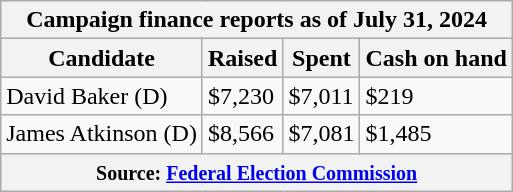<table class="wikitable sortable">
<tr>
<th colspan=4>Campaign finance reports as of July 31, 2024</th>
</tr>
<tr style="text-align:center;">
<th>Candidate</th>
<th>Raised</th>
<th>Spent</th>
<th>Cash on hand</th>
</tr>
<tr>
<td>David Baker (D)</td>
<td>$7,230</td>
<td>$7,011</td>
<td>$219</td>
</tr>
<tr>
<td>James Atkinson (D)</td>
<td>$8,566</td>
<td>$7,081</td>
<td>$1,485</td>
</tr>
<tr>
<th colspan="4"><small>Source: <a href='#'>Federal Election Commission</a></small></th>
</tr>
</table>
